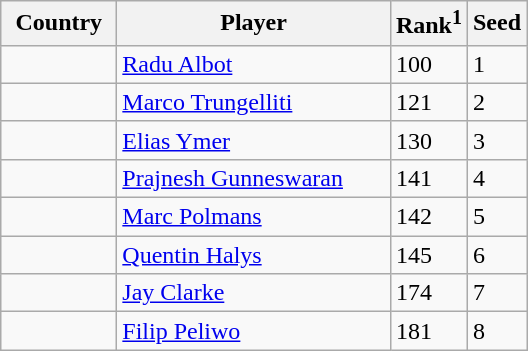<table class="sortable wikitable">
<tr>
<th width="70">Country</th>
<th width="175">Player</th>
<th>Rank<sup>1</sup></th>
<th>Seed</th>
</tr>
<tr>
<td></td>
<td><a href='#'>Radu Albot</a></td>
<td>100</td>
<td>1</td>
</tr>
<tr>
<td></td>
<td><a href='#'>Marco Trungelliti</a></td>
<td>121</td>
<td>2</td>
</tr>
<tr>
<td></td>
<td><a href='#'>Elias Ymer</a></td>
<td>130</td>
<td>3</td>
</tr>
<tr>
<td></td>
<td><a href='#'>Prajnesh Gunneswaran</a></td>
<td>141</td>
<td>4</td>
</tr>
<tr>
<td></td>
<td><a href='#'>Marc Polmans</a></td>
<td>142</td>
<td>5</td>
</tr>
<tr>
<td></td>
<td><a href='#'>Quentin Halys</a></td>
<td>145</td>
<td>6</td>
</tr>
<tr>
<td></td>
<td><a href='#'>Jay Clarke</a></td>
<td>174</td>
<td>7</td>
</tr>
<tr>
<td></td>
<td><a href='#'>Filip Peliwo</a></td>
<td>181</td>
<td>8</td>
</tr>
</table>
